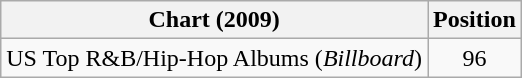<table class="wikitable">
<tr>
<th>Chart (2009)</th>
<th>Position</th>
</tr>
<tr>
<td>US Top R&B/Hip-Hop Albums (<em>Billboard</em>)</td>
<td align="center">96</td>
</tr>
</table>
